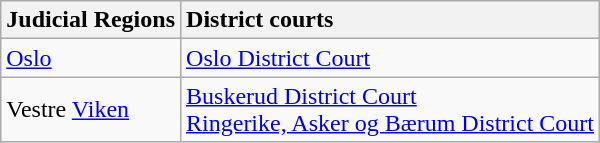<table class="wikitable sortable">
<tr>
<th style="text-align:left">Judicial Regions <small></small></th>
<th style="text-align:left">District courts <small></small></th>
</tr>
<tr>
<td><a href='#'>Oslo</a></td>
<td><a href='#'>Oslo District Court</a></td>
</tr>
<tr>
<td>Vestre <a href='#'>Viken</a></td>
<td><a href='#'>Buskerud District Court</a><br><a href='#'>Ringerike, Asker og Bærum District Court</a></td>
</tr>
</table>
